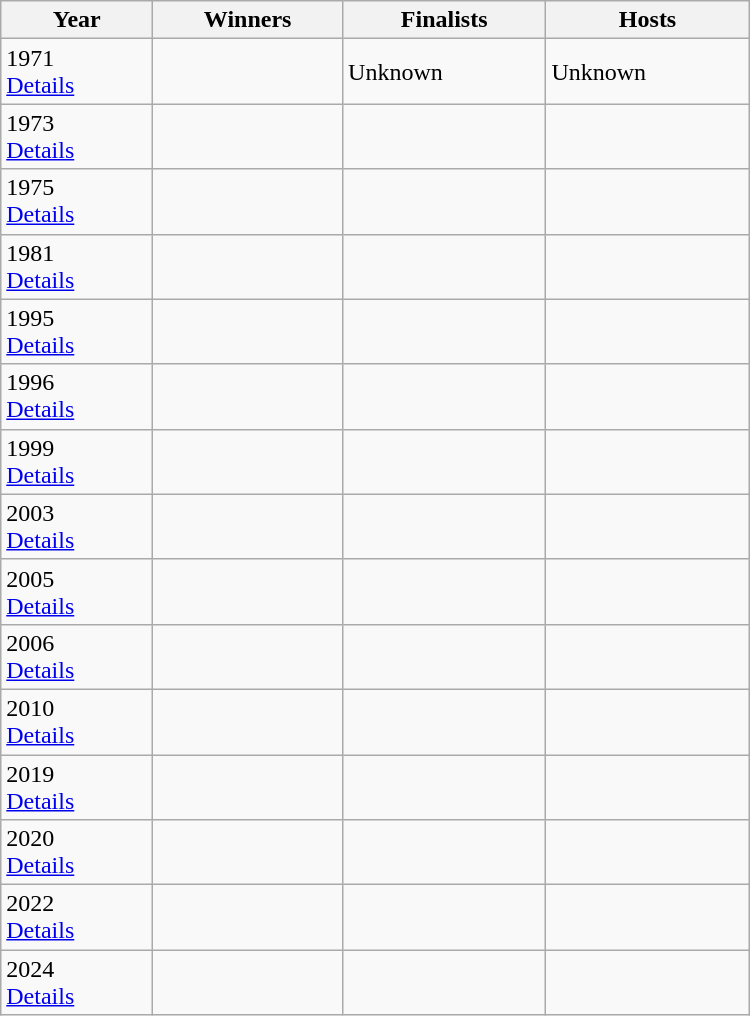<table class="wikitable" border="1" width="500px">
<tr>
<th>Year</th>
<th>Winners</th>
<th>Finalists</th>
<th>Hosts</th>
</tr>
<tr>
<td>1971<br><a href='#'>Details</a></td>
<td></td>
<td>Unknown</td>
<td>Unknown</td>
</tr>
<tr>
<td>1973<br><a href='#'>Details</a></td>
<td></td>
<td></td>
<td></td>
</tr>
<tr>
<td>1975<br><a href='#'>Details</a></td>
<td></td>
<td></td>
<td></td>
</tr>
<tr>
<td>1981<br><a href='#'>Details</a></td>
<td></td>
<td></td>
<td></td>
</tr>
<tr>
<td>1995<br><a href='#'>Details</a></td>
<td></td>
<td></td>
<td></td>
</tr>
<tr>
<td>1996<br><a href='#'>Details</a></td>
<td></td>
<td></td>
<td></td>
</tr>
<tr>
<td>1999<br><a href='#'>Details</a></td>
<td></td>
<td></td>
<td></td>
</tr>
<tr>
<td>2003<br><a href='#'>Details</a></td>
<td></td>
<td></td>
<td></td>
</tr>
<tr>
<td>2005<br><a href='#'>Details</a></td>
<td></td>
<td></td>
<td></td>
</tr>
<tr>
<td>2006<br><a href='#'>Details</a></td>
<td></td>
<td></td>
<td></td>
</tr>
<tr>
<td>2010<br><a href='#'>Details</a></td>
<td></td>
<td></td>
<td></td>
</tr>
<tr>
<td>2019<br><a href='#'>Details</a></td>
<td></td>
<td></td>
<td></td>
</tr>
<tr>
<td>2020<br><a href='#'>Details</a></td>
<td></td>
<td></td>
<td></td>
</tr>
<tr>
<td>2022<br><a href='#'>Details</a></td>
<td></td>
<td></td>
<td></td>
</tr>
<tr>
<td>2024<br><a href='#'>Details</a></td>
<td></td>
<td></td>
<td></td>
</tr>
</table>
